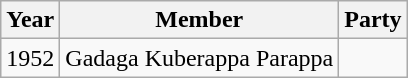<table class="wikitable sortable">
<tr>
<th>Year</th>
<th>Member</th>
<th colspan="2">Party</th>
</tr>
<tr>
<td>1952</td>
<td>Gadaga Kuberappa Parappa</td>
<td></td>
</tr>
</table>
